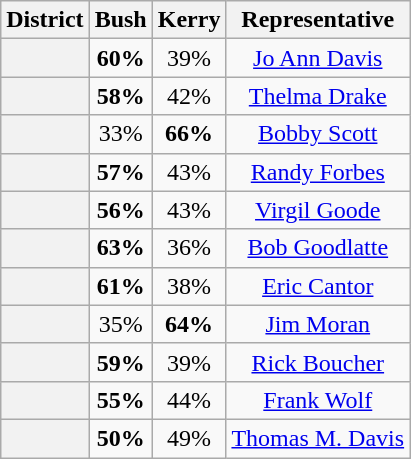<table class="wikitable sortable">
<tr>
<th>District</th>
<th>Bush</th>
<th>Kerry</th>
<th>Representative</th>
</tr>
<tr align=center>
<th></th>
<td><strong>60%</strong></td>
<td>39%</td>
<td><a href='#'>Jo Ann Davis</a></td>
</tr>
<tr align=center>
<th></th>
<td><strong>58%</strong></td>
<td>42%</td>
<td><a href='#'>Thelma Drake</a></td>
</tr>
<tr align=center>
<th></th>
<td>33%</td>
<td><strong>66%</strong></td>
<td><a href='#'>Bobby Scott</a></td>
</tr>
<tr align=center>
<th></th>
<td><strong>57%</strong></td>
<td>43%</td>
<td><a href='#'>Randy Forbes</a></td>
</tr>
<tr align=center>
<th></th>
<td><strong>56%</strong></td>
<td>43%</td>
<td><a href='#'>Virgil Goode</a></td>
</tr>
<tr align=center>
<th></th>
<td><strong>63%</strong></td>
<td>36%</td>
<td><a href='#'>Bob Goodlatte</a></td>
</tr>
<tr align=center>
<th></th>
<td><strong>61%</strong></td>
<td>38%</td>
<td><a href='#'>Eric Cantor</a></td>
</tr>
<tr align=center>
<th></th>
<td>35%</td>
<td><strong>64%</strong></td>
<td><a href='#'>Jim Moran</a></td>
</tr>
<tr align=center>
<th></th>
<td><strong>59%</strong></td>
<td>39%</td>
<td><a href='#'>Rick Boucher</a></td>
</tr>
<tr align=center>
<th></th>
<td><strong>55%</strong></td>
<td>44%</td>
<td><a href='#'>Frank Wolf</a></td>
</tr>
<tr align=center>
<th></th>
<td><strong>50%</strong></td>
<td>49%</td>
<td><a href='#'>Thomas M. Davis</a></td>
</tr>
</table>
